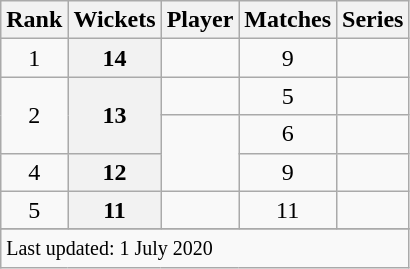<table class="wikitable plainrowheaders sortable">
<tr>
<th scope=col>Rank</th>
<th scope=col>Wickets</th>
<th scope=col>Player</th>
<th scope=col>Matches</th>
<th scope=col>Series</th>
</tr>
<tr>
<td align=center>1</td>
<th scope=row style=text-align:center;>14</th>
<td></td>
<td align=center>9</td>
<td></td>
</tr>
<tr>
<td align=center rowspan=2>2</td>
<th scope=row style=text-align:center; rowspan=2>13</th>
<td></td>
<td align=center>5</td>
<td></td>
</tr>
<tr>
<td rowspan=2></td>
<td align=center>6</td>
<td></td>
</tr>
<tr>
<td align=center>4</td>
<th scope=row style=text-align:center;>12</th>
<td align=center>9</td>
<td></td>
</tr>
<tr>
<td align=center>5</td>
<th scope=row style=text-align:center;>11</th>
<td></td>
<td align=center>11</td>
<td></td>
</tr>
<tr>
</tr>
<tr class=sortbottom>
<td colspan=5><small>Last updated: 1 July 2020</small></td>
</tr>
</table>
